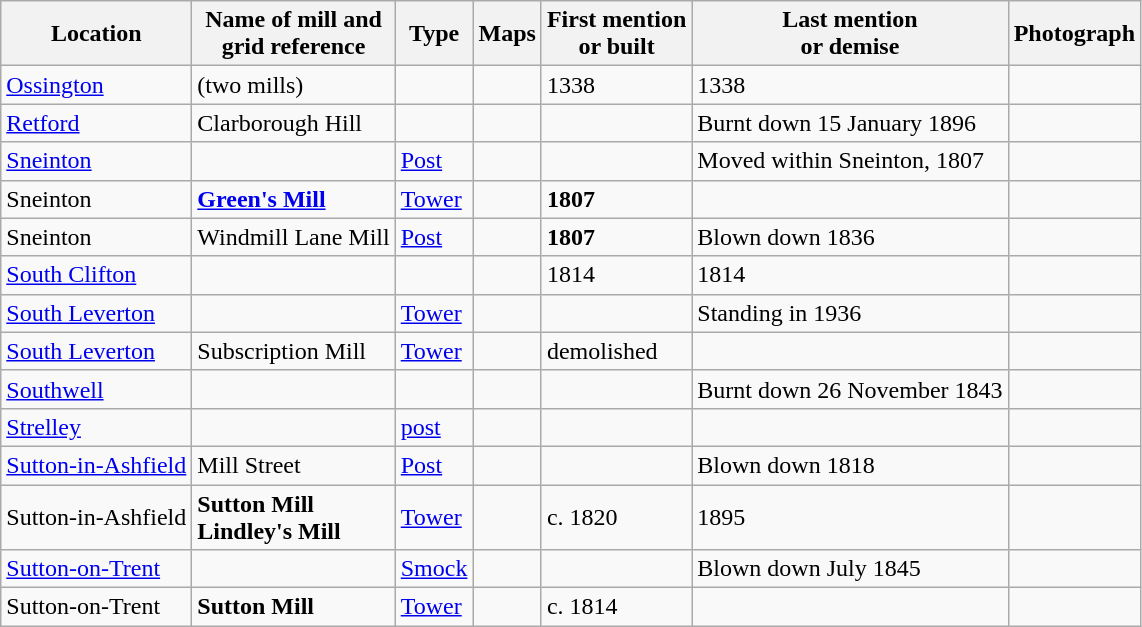<table class="wikitable">
<tr>
<th>Location</th>
<th>Name of mill and<br>grid reference</th>
<th>Type</th>
<th>Maps</th>
<th>First mention<br>or built</th>
<th>Last mention<br> or demise</th>
<th>Photograph</th>
</tr>
<tr>
<td><a href='#'>Ossington</a></td>
<td>(two mills)</td>
<td></td>
<td></td>
<td>1338</td>
<td>1338</td>
<td></td>
</tr>
<tr>
<td><a href='#'>Retford</a></td>
<td>Clarborough Hill</td>
<td></td>
<td></td>
<td></td>
<td>Burnt down 15 January 1896</td>
<td></td>
</tr>
<tr>
<td><a href='#'>Sneinton</a></td>
<td></td>
<td><a href='#'>Post</a></td>
<td></td>
<td></td>
<td>Moved within Sneinton, 1807</td>
<td></td>
</tr>
<tr>
<td>Sneinton</td>
<td><strong><a href='#'>Green's Mill</a></strong><br></td>
<td><a href='#'>Tower</a></td>
<td></td>
<td><strong>1807</strong></td>
<td><br></td>
<td></td>
</tr>
<tr>
<td>Sneinton</td>
<td>Windmill Lane Mill</td>
<td><a href='#'>Post</a></td>
<td></td>
<td><strong>1807</strong></td>
<td>Blown down 1836</td>
<td></td>
</tr>
<tr>
<td><a href='#'>South Clifton</a></td>
<td></td>
<td></td>
<td></td>
<td>1814</td>
<td>1814</td>
<td></td>
</tr>
<tr>
<td><a href='#'>South Leverton</a></td>
<td></td>
<td><a href='#'>Tower</a></td>
<td></td>
<td></td>
<td>Standing in 1936</td>
<td></td>
</tr>
<tr>
<td><a href='#'>South Leverton</a></td>
<td>Subscription Mill</td>
<td><a href='#'>Tower</a></td>
<td></td>
<td>demolished</td>
<td></td>
</tr>
<tr>
<td><a href='#'>Southwell</a></td>
<td></td>
<td></td>
<td></td>
<td></td>
<td>Burnt down 26 November 1843</td>
<td></td>
</tr>
<tr>
<td><a href='#'>Strelley</a></td>
<td></td>
<td><a href='#'>post</a></td>
<td></td>
<td></td>
<td></td>
<td></td>
</tr>
<tr>
<td><a href='#'>Sutton-in-Ashfield</a></td>
<td>Mill Street</td>
<td><a href='#'>Post</a></td>
<td></td>
<td></td>
<td>Blown down 1818</td>
<td></td>
</tr>
<tr>
<td>Sutton-in-Ashfield</td>
<td><strong>Sutton Mill</strong> <br> <strong>Lindley's Mill</strong><br></td>
<td><a href='#'>Tower</a></td>
<td></td>
<td>c. 1820</td>
<td>1895 <br></td>
<td></td>
</tr>
<tr>
<td><a href='#'>Sutton-on-Trent</a></td>
<td></td>
<td><a href='#'>Smock</a></td>
<td></td>
<td></td>
<td>Blown down July 1845</td>
<td></td>
</tr>
<tr>
<td>Sutton-on-Trent</td>
<td><strong>Sutton Mill</strong><br></td>
<td><a href='#'>Tower</a></td>
<td></td>
<td>c. 1814</td>
<td></td>
<td></td>
</tr>
</table>
